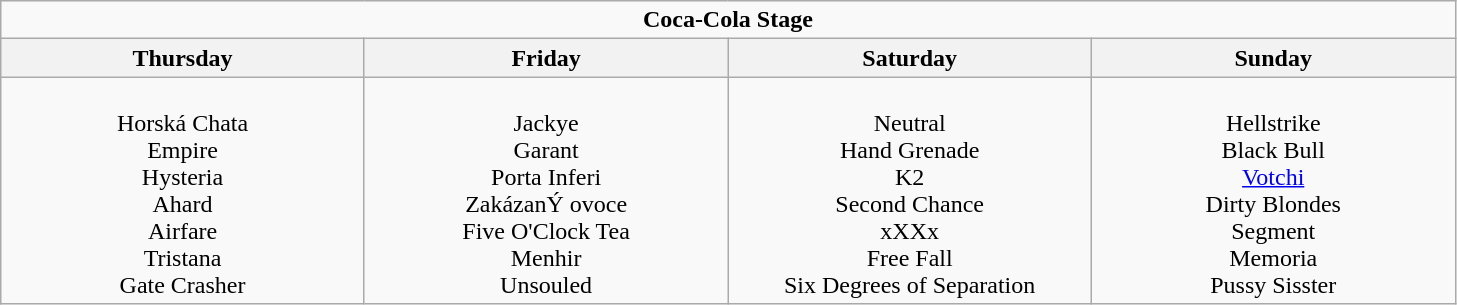<table class="wikitable">
<tr>
<td colspan="4" align="center"><strong>Coca-Cola Stage</strong></td>
</tr>
<tr>
<th>Thursday</th>
<th>Friday</th>
<th>Saturday</th>
<th>Sunday</th>
</tr>
<tr>
<td valign="top" align="center" width=235><br>Horská Chata<br>
Empire<br>
Hysteria<br>
Ahard<br>
Airfare<br>
Tristana<br>
Gate Crasher<br></td>
<td valign="top" align="center" width=235><br>Jackye<br>
Garant<br>
Porta Inferi<br>
ZakázanÝ ovoce<br>
Five O'Clock Tea<br>
Menhir<br>
Unsouled<br></td>
<td valign="top" align="center" width=235><br>Neutral<br>
Hand Grenade<br>
K2<br>
Second Chance<br>
xXXx<br>
Free Fall<br>
Six Degrees of Separation<br></td>
<td valign="top" align="center" width=235><br>Hellstrike<br>
Black Bull<br>
<a href='#'>Votchi</a><br>
Dirty Blondes<br>
Segment<br>
Memoria<br>
Pussy Sisster<br></td>
</tr>
</table>
